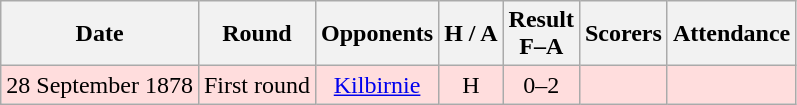<table class="wikitable" style="text-align:center">
<tr>
<th>Date</th>
<th>Round</th>
<th>Opponents</th>
<th>H / A</th>
<th>Result<br>F–A</th>
<th>Scorers</th>
<th>Attendance</th>
</tr>
<tr bgcolor=#ffdddd>
<td>28 September 1878</td>
<td>First round</td>
<td><a href='#'>Kilbirnie</a></td>
<td>H</td>
<td>0–2</td>
<td></td>
<td></td>
</tr>
</table>
